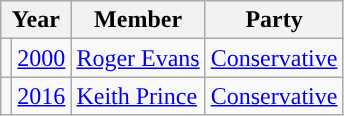<table class="wikitable">
<tr>
<th colspan="2">Year</th>
<th>Member</th>
<th>Party</th>
</tr>
<tr>
<td style="background-color: "></td>
<td><a href='#'>2000</a></td>
<td><a href='#'>Roger Evans</a></td>
<td><a href='#'>Conservative</a></td>
</tr>
<tr>
<td style="background-color: "></td>
<td><a href='#'>2016</a></td>
<td><a href='#'>Keith Prince</a></td>
<td><a href='#'>Conservative</a></td>
</tr>
</table>
